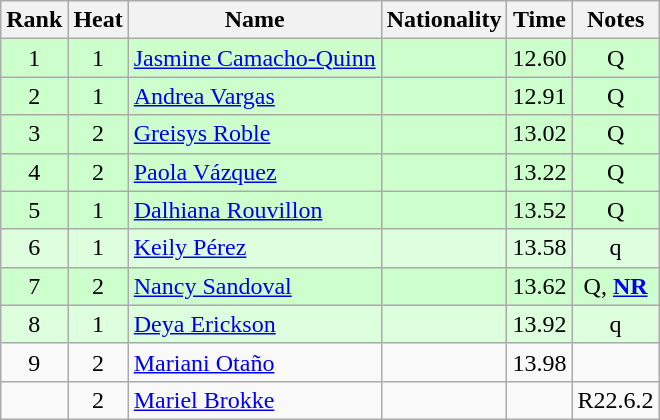<table class="wikitable sortable" style="text-align:center">
<tr>
<th>Rank</th>
<th>Heat</th>
<th>Name</th>
<th>Nationality</th>
<th>Time</th>
<th>Notes</th>
</tr>
<tr bgcolor=ccffcc>
<td>1</td>
<td>1</td>
<td align=left><a href='#'>Jasmine Camacho-Quinn</a></td>
<td align=left></td>
<td>12.60</td>
<td>Q</td>
</tr>
<tr bgcolor=ccffcc>
<td>2</td>
<td>1</td>
<td align=left><a href='#'>Andrea Vargas</a></td>
<td align=left></td>
<td>12.91</td>
<td>Q</td>
</tr>
<tr bgcolor=ccffcc>
<td>3</td>
<td>2</td>
<td align=left><a href='#'>Greisys Roble</a></td>
<td align=left></td>
<td>13.02</td>
<td>Q</td>
</tr>
<tr bgcolor=ccffcc>
<td>4</td>
<td>2</td>
<td align=left><a href='#'>Paola Vázquez</a></td>
<td align=left></td>
<td>13.22</td>
<td>Q</td>
</tr>
<tr bgcolor=ccffcc>
<td>5</td>
<td>1</td>
<td align=left><a href='#'>Dalhiana Rouvillon</a></td>
<td align=left></td>
<td>13.52</td>
<td>Q</td>
</tr>
<tr bgcolor=ddffdd>
<td>6</td>
<td>1</td>
<td align=left><a href='#'>Keily Pérez</a></td>
<td align=left></td>
<td>13.58</td>
<td>q</td>
</tr>
<tr bgcolor=ccffcc>
<td>7</td>
<td>2</td>
<td align=left><a href='#'>Nancy Sandoval</a></td>
<td align=left></td>
<td>13.62</td>
<td>Q, <strong><a href='#'>NR</a></strong></td>
</tr>
<tr bgcolor=ddffdd>
<td>8</td>
<td>1</td>
<td align=left><a href='#'>Deya Erickson</a></td>
<td align=left></td>
<td>13.92</td>
<td>q</td>
</tr>
<tr>
<td>9</td>
<td>2</td>
<td align=left><a href='#'>Mariani Otaño</a></td>
<td align=left></td>
<td>13.98</td>
<td></td>
</tr>
<tr>
<td></td>
<td>2</td>
<td align=left><a href='#'>Mariel Brokke</a></td>
<td align=left></td>
<td></td>
<td>R22.6.2</td>
</tr>
</table>
